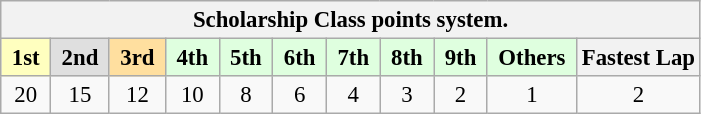<table class="wikitable" style="font-size:95%; text-align:center">
<tr>
<th colspan="19">Scholarship Class points system.</th>
</tr>
<tr>
<td style="background:#ffffbf;"> <strong>1st</strong> </td>
<td style="background:#dfdfdf;"> <strong>2nd</strong> </td>
<td style="background:#ffdf9f;"> <strong>3rd</strong> </td>
<td style="background:#dfffdf;"> <strong>4th</strong> </td>
<td style="background:#dfffdf;"> <strong>5th</strong> </td>
<td style="background:#dfffdf;"> <strong>6th</strong> </td>
<td style="background:#dfffdf;"> <strong>7th</strong> </td>
<td style="background:#dfffdf;"> <strong>8th</strong> </td>
<td style="background:#dfffdf;"> <strong>9th</strong> </td>
<td style="background:#dfffdf;"> <strong>Others</strong> </td>
<th>Fastest Lap</th>
</tr>
<tr>
<td>20</td>
<td>15</td>
<td>12</td>
<td>10</td>
<td>8</td>
<td>6</td>
<td>4</td>
<td>3</td>
<td>2</td>
<td>1</td>
<td>2</td>
</tr>
</table>
